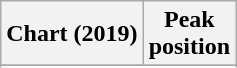<table class="wikitable plainrowheaders sortable" style="text-align:center;">
<tr>
<th>Chart (2019)</th>
<th>Peak<br>position</th>
</tr>
<tr>
</tr>
<tr>
</tr>
<tr>
</tr>
<tr>
</tr>
<tr>
</tr>
<tr>
</tr>
</table>
